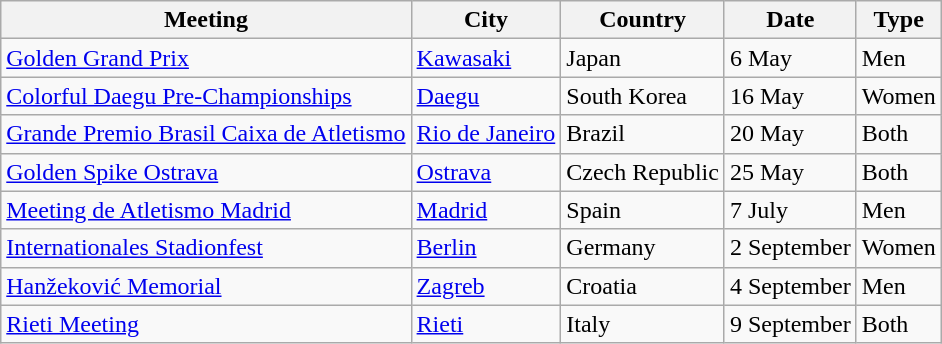<table class="wikitable">
<tr>
<th>Meeting</th>
<th>City</th>
<th>Country</th>
<th>Date</th>
<th>Type</th>
</tr>
<tr>
<td><a href='#'>Golden Grand Prix</a></td>
<td><a href='#'>Kawasaki</a></td>
<td>Japan</td>
<td>6 May</td>
<td>Men</td>
</tr>
<tr>
<td><a href='#'>Colorful Daegu Pre-Championships</a></td>
<td><a href='#'>Daegu</a></td>
<td>South Korea</td>
<td>16 May</td>
<td>Women</td>
</tr>
<tr>
<td><a href='#'>Grande Premio Brasil Caixa de Atletismo</a></td>
<td><a href='#'>Rio de Janeiro</a></td>
<td>Brazil</td>
<td>20 May</td>
<td>Both</td>
</tr>
<tr>
<td><a href='#'>Golden Spike Ostrava</a></td>
<td><a href='#'>Ostrava</a></td>
<td>Czech Republic</td>
<td>25 May</td>
<td>Both</td>
</tr>
<tr>
<td><a href='#'>Meeting de Atletismo Madrid</a></td>
<td><a href='#'>Madrid</a></td>
<td>Spain</td>
<td>7 July</td>
<td>Men</td>
</tr>
<tr>
<td><a href='#'>Internationales Stadionfest</a></td>
<td><a href='#'>Berlin</a></td>
<td>Germany</td>
<td>2 September</td>
<td>Women</td>
</tr>
<tr>
<td><a href='#'>Hanžeković Memorial</a></td>
<td><a href='#'>Zagreb</a></td>
<td>Croatia</td>
<td>4 September</td>
<td>Men</td>
</tr>
<tr>
<td><a href='#'>Rieti Meeting</a></td>
<td><a href='#'>Rieti</a></td>
<td>Italy</td>
<td>9 September</td>
<td>Both</td>
</tr>
</table>
